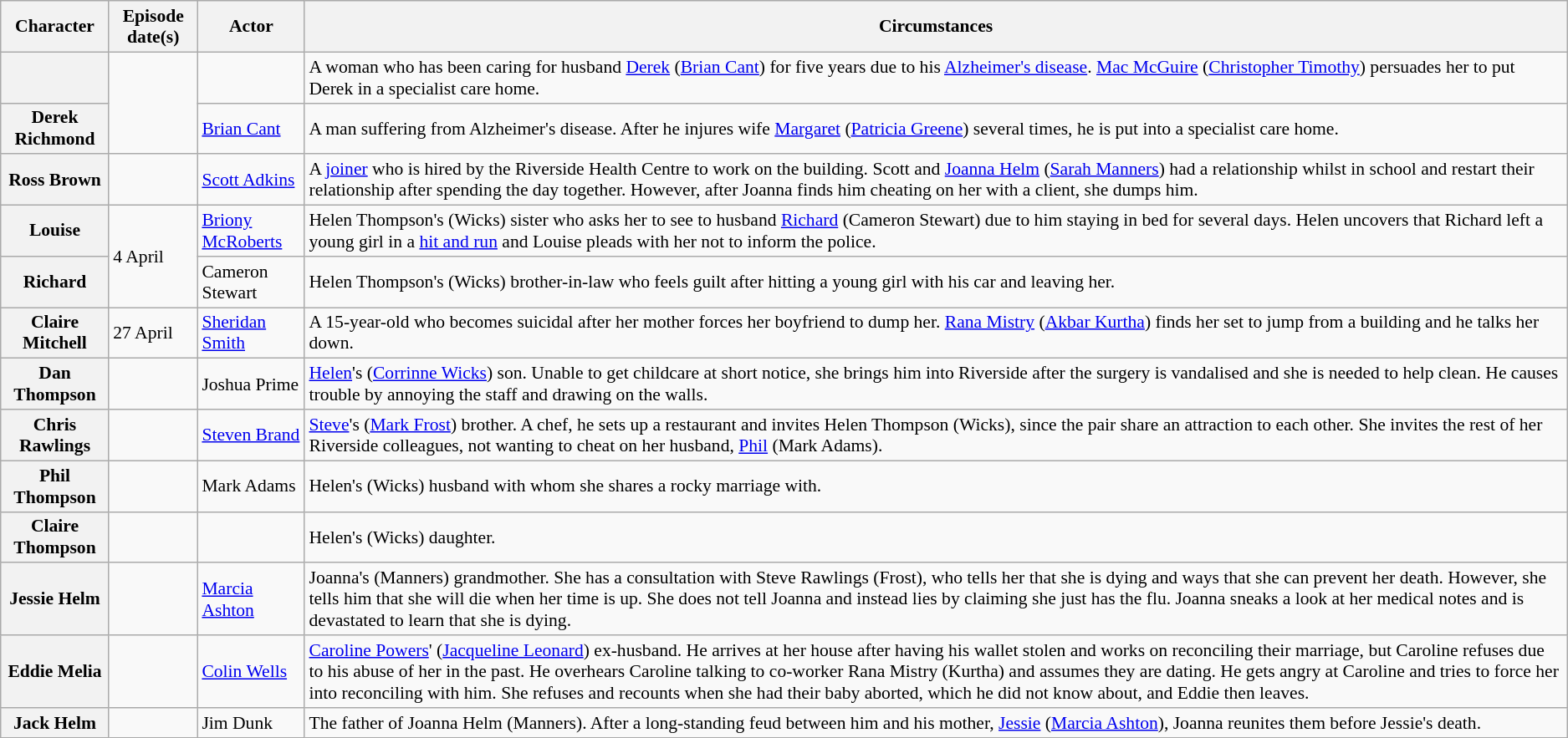<table class="wikitable plainrowheaders" style="font-size:90%">
<tr>
<th scope="col">Character</th>
<th scope="col">Episode date(s)</th>
<th scope="col">Actor</th>
<th scope="col">Circumstances</th>
</tr>
<tr>
<th scope="row"> </th>
<td rowspan="2"></td>
<td></td>
<td>A woman who has been caring for husband <a href='#'>Derek</a> (<a href='#'>Brian Cant</a>) for five years due to his <a href='#'>Alzheimer's disease</a>. <a href='#'>Mac McGuire</a> (<a href='#'>Christopher Timothy</a>) persuades her to put Derek in a specialist care home.</td>
</tr>
<tr>
<th scope="row">Derek Richmond </th>
<td><a href='#'>Brian Cant</a></td>
<td>A man suffering from Alzheimer's disease. After he injures wife <a href='#'>Margaret</a> (<a href='#'>Patricia Greene</a>) several times, he is put into a specialist care home.</td>
</tr>
<tr>
<th scope="row">Ross Brown </th>
<td></td>
<td><a href='#'>Scott Adkins</a></td>
<td>A <a href='#'>joiner</a> who is hired by the Riverside Health Centre to work on the building. Scott and <a href='#'>Joanna Helm</a> (<a href='#'>Sarah Manners</a>) had a relationship whilst in school and restart their relationship after spending the day together. However, after Joanna finds him cheating on her with a client, she dumps him.</td>
</tr>
<tr>
<th scope="row">Louise </th>
<td rowspan="2">4 April</td>
<td><a href='#'>Briony McRoberts</a></td>
<td>Helen Thompson's (Wicks) sister who asks her to see to husband <a href='#'>Richard</a> (Cameron Stewart) due to him staying in bed for several days. Helen uncovers that Richard left a young girl in a <a href='#'>hit and run</a> and Louise pleads with her not to inform the police.</td>
</tr>
<tr>
<th scope="row">Richard </th>
<td>Cameron Stewart</td>
<td>Helen Thompson's (Wicks) brother-in-law who feels guilt after hitting a young girl with his car and leaving her.</td>
</tr>
<tr>
<th scope="row">Claire Mitchell </th>
<td>27 April</td>
<td><a href='#'>Sheridan Smith</a></td>
<td>A 15-year-old who becomes suicidal after her mother forces her boyfriend to dump her. <a href='#'>Rana Mistry</a> (<a href='#'>Akbar Kurtha</a>) finds her set to jump from a building and he talks her down.</td>
</tr>
<tr>
<th scope="row">Dan Thompson </th>
<td><br></td>
<td>Joshua Prime</td>
<td><a href='#'>Helen</a>'s (<a href='#'>Corrinne Wicks</a>) son. Unable to get childcare at short notice, she brings him into Riverside after the surgery is vandalised and she is needed to help clean. He causes trouble by annoying the staff and drawing on the walls.</td>
</tr>
<tr>
<th scope="row">Chris Rawlings </th>
<td><br></td>
<td><a href='#'>Steven Brand</a></td>
<td><a href='#'>Steve</a>'s (<a href='#'>Mark Frost</a>) brother. A chef, he sets up a restaurant and invites Helen Thompson (Wicks), since the pair share an attraction to each other. She invites the rest of her Riverside colleagues, not wanting to cheat on her husband, <a href='#'>Phil</a> (Mark Adams).</td>
</tr>
<tr>
<th scope="row">Phil Thompson </th>
<td><br></td>
<td>Mark Adams</td>
<td>Helen's (Wicks) husband with whom she shares a rocky marriage with.</td>
</tr>
<tr>
<th scope="row">Claire Thompson </th>
<td><br></td>
<td></td>
<td>Helen's (Wicks) daughter.</td>
</tr>
<tr>
<th scope="row">Jessie Helm </th>
<td></td>
<td><a href='#'>Marcia Ashton</a></td>
<td>Joanna's (Manners) grandmother. She has a consultation with Steve Rawlings (Frost), who tells her that she is dying and ways that she can prevent her death. However, she tells him that she will die when her time is up. She does not tell Joanna and instead lies by claiming she just has the flu. Joanna sneaks a look at her medical notes and is devastated to learn that she is dying.</td>
</tr>
<tr>
<th scope="row">Eddie Melia </th>
<td></td>
<td><a href='#'>Colin Wells</a></td>
<td><a href='#'>Caroline Powers</a>' (<a href='#'>Jacqueline Leonard</a>) ex-husband. He arrives at her house after having his wallet stolen and works on reconciling their marriage, but Caroline refuses due to his abuse of her in the past. He overhears Caroline talking to co-worker Rana Mistry (Kurtha) and assumes they are dating. He gets angry at Caroline and tries to force her into reconciling with him. She refuses and recounts when she had their baby aborted, which he did not know about, and Eddie then leaves.</td>
</tr>
<tr>
<th scope="row">Jack Helm </th>
<td><br> </td>
<td>Jim Dunk</td>
<td>The father of Joanna Helm (Manners). After a long-standing feud between him and his mother, <a href='#'>Jessie</a> (<a href='#'>Marcia Ashton</a>), Joanna reunites them before Jessie's death.</td>
</tr>
</table>
